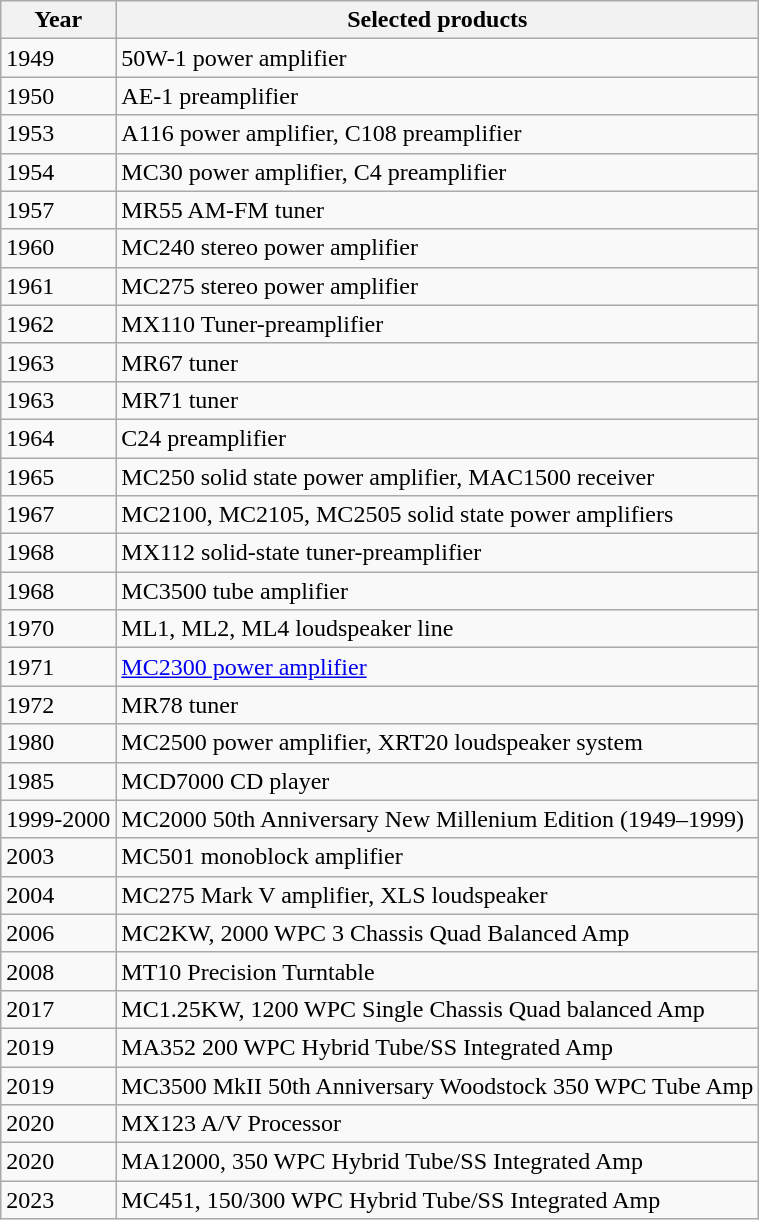<table class="wikitable">
<tr>
<th>Year</th>
<th>Selected products</th>
</tr>
<tr>
<td>1949</td>
<td>50W-1 power amplifier</td>
</tr>
<tr>
<td>1950</td>
<td>AE-1 preamplifier</td>
</tr>
<tr>
<td>1953</td>
<td>A116 power amplifier, C108 preamplifier</td>
</tr>
<tr>
<td>1954</td>
<td>MC30 power amplifier, C4 preamplifier</td>
</tr>
<tr>
<td>1957</td>
<td>MR55 AM-FM tuner</td>
</tr>
<tr>
<td>1960</td>
<td>MC240 stereo power amplifier</td>
</tr>
<tr>
<td>1961</td>
<td>MC275 stereo power amplifier</td>
</tr>
<tr>
<td>1962</td>
<td>MX110 Tuner-preamplifier</td>
</tr>
<tr>
<td>1963</td>
<td>MR67 tuner</td>
</tr>
<tr>
<td>1963</td>
<td>MR71 tuner</td>
</tr>
<tr>
<td>1964</td>
<td>C24 preamplifier</td>
</tr>
<tr>
<td>1965</td>
<td>MC250 solid state power amplifier, MAC1500 receiver</td>
</tr>
<tr>
<td>1967</td>
<td>MC2100, MC2105, MC2505 solid state power amplifiers</td>
</tr>
<tr>
<td>1968</td>
<td>MX112 solid-state tuner-preamplifier</td>
</tr>
<tr>
<td>1968</td>
<td>MC3500 tube amplifier</td>
</tr>
<tr>
<td>1970</td>
<td>ML1, ML2, ML4 loudspeaker line</td>
</tr>
<tr>
<td>1971</td>
<td><a href='#'>MC2300 power amplifier</a></td>
</tr>
<tr>
<td>1972</td>
<td>MR78 tuner</td>
</tr>
<tr>
<td>1980</td>
<td>MC2500 power amplifier, XRT20 loudspeaker system</td>
</tr>
<tr>
<td>1985</td>
<td>MCD7000 CD player</td>
</tr>
<tr>
<td>1999-2000</td>
<td>MC2000 50th Anniversary New Millenium Edition (1949–1999)</td>
</tr>
<tr>
<td>2003</td>
<td>MC501 monoblock amplifier</td>
</tr>
<tr>
<td>2004</td>
<td>MC275 Mark V amplifier, XLS loudspeaker</td>
</tr>
<tr>
<td>2006</td>
<td>MC2KW, 2000 WPC 3 Chassis Quad Balanced Amp</td>
</tr>
<tr>
<td>2008</td>
<td>MT10 Precision Turntable</td>
</tr>
<tr>
<td>2017</td>
<td>MC1.25KW, 1200 WPC Single Chassis Quad balanced Amp</td>
</tr>
<tr>
<td>2019</td>
<td>MA352 200 WPC Hybrid Tube/SS Integrated Amp</td>
</tr>
<tr>
<td>2019</td>
<td>MC3500 MkII 50th Anniversary Woodstock 350 WPC Tube Amp</td>
</tr>
<tr>
<td>2020</td>
<td>MX123 A/V Processor</td>
</tr>
<tr>
<td>2020</td>
<td>MA12000, 350 WPC Hybrid Tube/SS Integrated Amp</td>
</tr>
<tr>
<td>2023</td>
<td>MC451, 150/300 WPC Hybrid Tube/SS Integrated Amp</td>
</tr>
</table>
